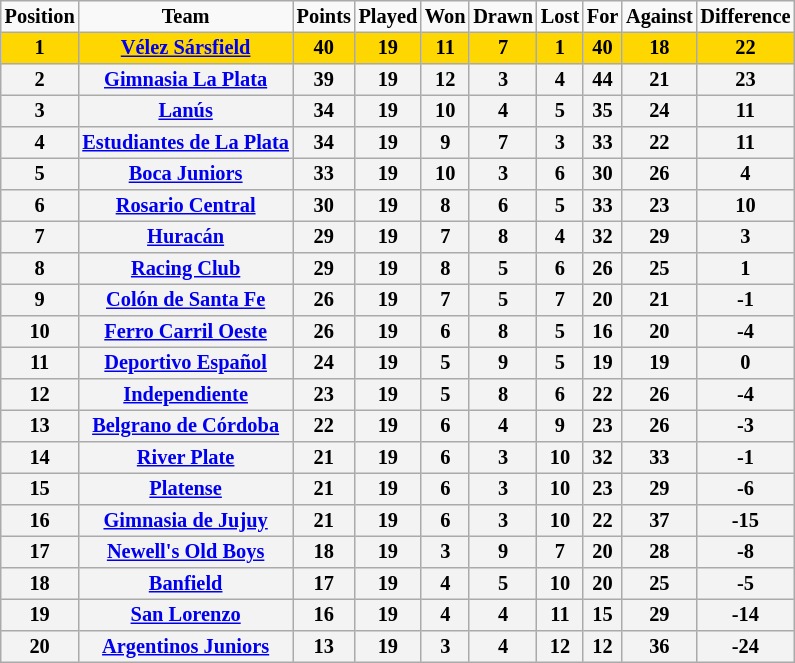<table border="2" cellpadding="2" cellspacing="0" style="margin: 0; background: #f9f9f9; border: 1px #aaa solid; border-collapse: collapse; font-size: 85%;">
<tr>
<th>Position</th>
<th>Team</th>
<th>Points</th>
<th>Played</th>
<th>Won</th>
<th>Drawn</th>
<th>Lost</th>
<th>For</th>
<th>Against</th>
<th>Difference</th>
</tr>
<tr>
<th bgcolor="gold">1</th>
<th bgcolor="gold"><a href='#'>Vélez Sársfield</a></th>
<th bgcolor="gold">40</th>
<th bgcolor="gold">19</th>
<th bgcolor="gold">11</th>
<th bgcolor="gold">7</th>
<th bgcolor="gold">1</th>
<th bgcolor="gold">40</th>
<th bgcolor="gold">18</th>
<th bgcolor="gold">22</th>
</tr>
<tr>
<th bgcolor="F3F3F3">2</th>
<th bgcolor="F3F3F3"><a href='#'>Gimnasia La Plata</a></th>
<th bgcolor="F3F3F3">39</th>
<th bgcolor="F3F3F3">19</th>
<th bgcolor="F3F3F3">12</th>
<th bgcolor="F3F3F3">3</th>
<th bgcolor="F3F3F3">4</th>
<th bgcolor="F3F3F3">44</th>
<th bgcolor="F3F3F3">21</th>
<th bgcolor="F3F3F3">23</th>
</tr>
<tr>
<th bgcolor="F3F3F3">3</th>
<th bgcolor="F3F3F3"><a href='#'>Lanús</a></th>
<th bgcolor="F3F3F3">34</th>
<th bgcolor="F3F3F3">19</th>
<th bgcolor="F3F3F3">10</th>
<th bgcolor="F3F3F3">4</th>
<th bgcolor="F3F3F3">5</th>
<th bgcolor="F3F3F3">35</th>
<th bgcolor="F3F3F3">24</th>
<th bgcolor="F3F3F3">11</th>
</tr>
<tr>
<th bgcolor="F3F3F3">4</th>
<th bgcolor="F3F3F3"><a href='#'>Estudiantes de La Plata</a></th>
<th bgcolor="F3F3F3">34</th>
<th bgcolor="F3F3F3">19</th>
<th bgcolor="F3F3F3">9</th>
<th bgcolor="F3F3F3">7</th>
<th bgcolor="F3F3F3">3</th>
<th bgcolor="F3F3F3">33</th>
<th bgcolor="F3F3F3">22</th>
<th bgcolor="F3F3F3">11</th>
</tr>
<tr>
<th bgcolor="F3F3F3">5</th>
<th bgcolor="F3F3F3"><a href='#'>Boca Juniors</a></th>
<th bgcolor="F3F3F3">33</th>
<th bgcolor="F3F3F3">19</th>
<th bgcolor="F3F3F3">10</th>
<th bgcolor="F3F3F3">3</th>
<th bgcolor="F3F3F3">6</th>
<th bgcolor="F3F3F3">30</th>
<th bgcolor="F3F3F3">26</th>
<th bgcolor="F3F3F3">4</th>
</tr>
<tr>
<th bgcolor="F3F3F3">6</th>
<th bgcolor="F3F3F3"><a href='#'>Rosario Central</a></th>
<th bgcolor="F3F3F3">30</th>
<th bgcolor="F3F3F3">19</th>
<th bgcolor="F3F3F3">8</th>
<th bgcolor="F3F3F3">6</th>
<th bgcolor="F3F3F3">5</th>
<th bgcolor="F3F3F3">33</th>
<th bgcolor="F3F3F3">23</th>
<th bgcolor="F3F3F3">10</th>
</tr>
<tr>
<th bgcolor="F3F3F3">7</th>
<th bgcolor="F3F3F3"><a href='#'>Huracán</a></th>
<th bgcolor="F3F3F3">29</th>
<th bgcolor="F3F3F3">19</th>
<th bgcolor="F3F3F3">7</th>
<th bgcolor="F3F3F3">8</th>
<th bgcolor="F3F3F3">4</th>
<th bgcolor="F3F3F3">32</th>
<th bgcolor="F3F3F3">29</th>
<th bgcolor="F3F3F3">3</th>
</tr>
<tr>
<th bgcolor="F3F3F3">8</th>
<th bgcolor="F3F3F3"><a href='#'>Racing Club</a></th>
<th bgcolor="F3F3F3">29</th>
<th bgcolor="F3F3F3">19</th>
<th bgcolor="F3F3F3">8</th>
<th bgcolor="F3F3F3">5</th>
<th bgcolor="F3F3F3">6</th>
<th bgcolor="F3F3F3">26</th>
<th bgcolor="F3F3F3">25</th>
<th bgcolor="F3F3F3">1</th>
</tr>
<tr>
<th bgcolor="F3F3F3">9</th>
<th bgcolor="F3F3F3"><a href='#'>Colón de Santa Fe</a></th>
<th bgcolor="F3F3F3">26</th>
<th bgcolor="F3F3F3">19</th>
<th bgcolor="F3F3F3">7</th>
<th bgcolor="F3F3F3">5</th>
<th bgcolor="F3F3F3">7</th>
<th bgcolor="F3F3F3">20</th>
<th bgcolor="F3F3F3">21</th>
<th bgcolor="F3F3F3">-1</th>
</tr>
<tr>
<th bgcolor="F3F3F3">10</th>
<th bgcolor="F3F3F3"><a href='#'>Ferro Carril Oeste</a></th>
<th bgcolor="F3F3F3">26</th>
<th bgcolor="F3F3F3">19</th>
<th bgcolor="F3F3F3">6</th>
<th bgcolor="F3F3F3">8</th>
<th bgcolor="F3F3F3">5</th>
<th bgcolor="F3F3F3">16</th>
<th bgcolor="F3F3F3">20</th>
<th bgcolor="F3F3F3">-4</th>
</tr>
<tr>
<th bgcolor="F3F3F3">11</th>
<th bgcolor="F3F3F3"><a href='#'>Deportivo Español</a></th>
<th bgcolor="F3F3F3">24</th>
<th bgcolor="F3F3F3">19</th>
<th bgcolor="F3F3F3">5</th>
<th bgcolor="F3F3F3">9</th>
<th bgcolor="F3F3F3">5</th>
<th bgcolor="F3F3F3">19</th>
<th bgcolor="F3F3F3">19</th>
<th bgcolor="F3F3F3">0</th>
</tr>
<tr>
<th bgcolor="F3F3F3">12</th>
<th bgcolor="F3F3F3"><a href='#'>Independiente</a></th>
<th bgcolor="F3F3F3">23</th>
<th bgcolor="F3F3F3">19</th>
<th bgcolor="F3F3F3">5</th>
<th bgcolor="F3F3F3">8</th>
<th bgcolor="F3F3F3">6</th>
<th bgcolor="F3F3F3">22</th>
<th bgcolor="F3F3F3">26</th>
<th bgcolor="F3F3F3">-4</th>
</tr>
<tr>
<th bgcolor="F3F3F3">13</th>
<th bgcolor="F3F3F3"><a href='#'>Belgrano de Córdoba</a></th>
<th bgcolor="F3F3F3">22</th>
<th bgcolor="F3F3F3">19</th>
<th bgcolor="F3F3F3">6</th>
<th bgcolor="F3F3F3">4</th>
<th bgcolor="F3F3F3">9</th>
<th bgcolor="F3F3F3">23</th>
<th bgcolor="F3F3F3">26</th>
<th bgcolor="F3F3F3">-3</th>
</tr>
<tr>
<th bgcolor="F3F3F3">14</th>
<th bgcolor="F3F3F3"><a href='#'>River Plate</a></th>
<th bgcolor="F3F3F3">21</th>
<th bgcolor="F3F3F3">19</th>
<th bgcolor="F3F3F3">6</th>
<th bgcolor="F3F3F3">3</th>
<th bgcolor="F3F3F3">10</th>
<th bgcolor="F3F3F3">32</th>
<th bgcolor="F3F3F3">33</th>
<th bgcolor="F3F3F3">-1</th>
</tr>
<tr>
<th bgcolor="F3F3F3">15</th>
<th bgcolor="F3F3F3"><a href='#'>Platense</a></th>
<th bgcolor="F3F3F3">21</th>
<th bgcolor="F3F3F3">19</th>
<th bgcolor="F3F3F3">6</th>
<th bgcolor="F3F3F3">3</th>
<th bgcolor="F3F3F3">10</th>
<th bgcolor="F3F3F3">23</th>
<th bgcolor="F3F3F3">29</th>
<th bgcolor="F3F3F3">-6</th>
</tr>
<tr>
<th bgcolor="F3F3F3">16</th>
<th bgcolor="F3F3F3"><a href='#'>Gimnasia de Jujuy</a></th>
<th bgcolor="F3F3F3">21</th>
<th bgcolor="F3F3F3">19</th>
<th bgcolor="F3F3F3">6</th>
<th bgcolor="F3F3F3">3</th>
<th bgcolor="F3F3F3">10</th>
<th bgcolor="F3F3F3">22</th>
<th bgcolor="F3F3F3">37</th>
<th bgcolor="F3F3F3">-15</th>
</tr>
<tr>
<th bgcolor="F3F3F3">17</th>
<th bgcolor="F3F3F3"><a href='#'>Newell's Old Boys</a></th>
<th bgcolor="F3F3F3">18</th>
<th bgcolor="F3F3F3">19</th>
<th bgcolor="F3F3F3">3</th>
<th bgcolor="F3F3F3">9</th>
<th bgcolor="F3F3F3">7</th>
<th bgcolor="F3F3F3">20</th>
<th bgcolor="F3F3F3">28</th>
<th bgcolor="F3F3F3">-8</th>
</tr>
<tr>
<th bgcolor="F3F3F3">18</th>
<th bgcolor="F3F3F3"><a href='#'>Banfield</a></th>
<th bgcolor="F3F3F3">17</th>
<th bgcolor="F3F3F3">19</th>
<th bgcolor="F3F3F3">4</th>
<th bgcolor="F3F3F3">5</th>
<th bgcolor="F3F3F3">10</th>
<th bgcolor="F3F3F3">20</th>
<th bgcolor="F3F3F3">25</th>
<th bgcolor="F3F3F3">-5</th>
</tr>
<tr>
<th bgcolor="F3F3F3">19</th>
<th bgcolor="F3F3F3"><a href='#'>San Lorenzo</a></th>
<th bgcolor="F3F3F3">16</th>
<th bgcolor="F3F3F3">19</th>
<th bgcolor="F3F3F3">4</th>
<th bgcolor="F3F3F3">4</th>
<th bgcolor="F3F3F3">11</th>
<th bgcolor="F3F3F3">15</th>
<th bgcolor="F3F3F3">29</th>
<th bgcolor="F3F3F3">-14</th>
</tr>
<tr>
<th bgcolor="F3F3F3">20</th>
<th bgcolor="F3F3F3"><a href='#'>Argentinos Juniors</a></th>
<th bgcolor="F3F3F3">13</th>
<th bgcolor="F3F3F3">19</th>
<th bgcolor="F3F3F3">3</th>
<th bgcolor="F3F3F3">4</th>
<th bgcolor="F3F3F3">12</th>
<th bgcolor="F3F3F3">12</th>
<th bgcolor="F3F3F3">36</th>
<th bgcolor="F3F3F3">-24</th>
</tr>
</table>
